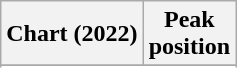<table class="wikitable sortable plainrowheaders">
<tr>
<th scope="col">Chart (2022)</th>
<th scope="col">Peak<br>position</th>
</tr>
<tr>
</tr>
<tr>
</tr>
<tr>
</tr>
<tr>
</tr>
<tr>
</tr>
<tr>
</tr>
<tr>
</tr>
</table>
